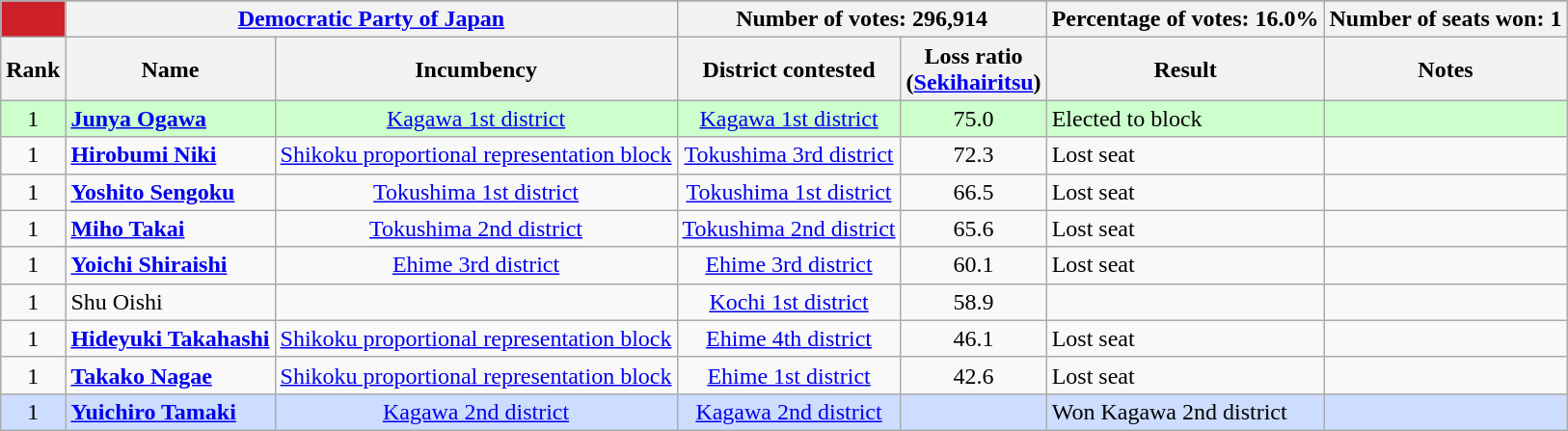<table class="wikitable sortable" style="text-align: center; ">
<tr ------------------>
</tr>
<tr class="vcard">
<th style="background-color: #CE2029; width: 5px;"></th>
<th colspan="2" align="center"><a href='#'>Democratic Party of Japan</a></th>
<th colspan="2" align="center">Number of votes: 296,914</th>
<th colspan="1" align="center">Percentage of votes: 16.0%</th>
<th colspan="2" align="center">Number of seats won: 1</th>
</tr>
<tr>
<th>Rank</th>
<th>Name</th>
<th>Incumbency</th>
<th>District contested</th>
<th>Loss ratio<br>(<a href='#'>Sekihairitsu</a>)</th>
<th>Result</th>
<th>Notes</th>
</tr>
<tr style="display:none;">
<td>99999</td>
<td>AAA</td>
<td>AAA</td>
<td>AAA</td>
<td>99999</td>
<td>AAA </td>
</tr>
<tr style="display:none;">
<td>000</td>
<td>ZZZ</td>
<td>ZZZ</td>
<td>ZZZ</td>
<td>000</td>
<td>ZZZ</td>
</tr>
<tr style="background-color:#cfc;">
<td>1</td>
<td style="text-align:left;"><span></span> <strong><a href='#'>Junya Ogawa</a></strong></td>
<td><span></span><a href='#'>Kagawa 1st district</a></td>
<td><a href='#'>Kagawa 1st district</a></td>
<td>75.0</td>
<td style="text-align:left;"><span></span> Elected to block</td>
<td align=left><span></span></td>
</tr>
<tr>
<td>1</td>
<td style="text-align:left;"><span></span> <strong><a href='#'>Hirobumi Niki</a></strong></td>
<td><span></span><a href='#'>Shikoku proportional representation block</a></td>
<td><a href='#'>Tokushima 3rd district</a></td>
<td>72.3</td>
<td style="text-align:left;"><span></span> Lost seat</td>
<td align=left><span></span></td>
</tr>
<tr>
<td>1</td>
<td style="text-align:left;"><span></span> <strong><a href='#'>Yoshito Sengoku</a></strong></td>
<td><span></span><a href='#'>Tokushima 1st district</a></td>
<td><a href='#'>Tokushima 1st district</a></td>
<td>66.5</td>
<td style="text-align:left;"><span></span> Lost seat</td>
<td align=left><span></span></td>
</tr>
<tr>
<td>1</td>
<td style="text-align:left;"><span></span> <strong><a href='#'>Miho Takai</a></strong></td>
<td><span></span><a href='#'>Tokushima 2nd district</a></td>
<td><a href='#'>Tokushima 2nd district</a></td>
<td>65.6</td>
<td style="text-align:left;"><span></span> Lost seat</td>
<td align=left><span></span></td>
</tr>
<tr>
<td>1</td>
<td style="text-align:left;"><span></span> <strong><a href='#'>Yoichi Shiraishi</a></strong></td>
<td><span></span><a href='#'>Ehime 3rd district</a></td>
<td><a href='#'>Ehime 3rd district</a></td>
<td>60.1</td>
<td style="text-align:left;"><span></span> Lost seat</td>
<td align=left><span></span></td>
</tr>
<tr>
<td>1</td>
<td style="text-align:left;"><span></span> Shu Oishi</td>
<td><span></span></td>
<td><a href='#'>Kochi 1st district</a></td>
<td>58.9</td>
<td style="text-align:left;"><span></span></td>
<td align=left><span></span></td>
</tr>
<tr>
<td>1</td>
<td style="text-align:left;"><span></span> <strong><a href='#'>Hideyuki Takahashi</a></strong></td>
<td><span></span><a href='#'>Shikoku proportional representation block</a></td>
<td><a href='#'>Ehime 4th district</a></td>
<td>46.1</td>
<td style="text-align:left;"><span></span> Lost seat</td>
<td align=left><span></span></td>
</tr>
<tr>
<td>1</td>
<td style="text-align:left;"><span></span> <strong><a href='#'>Takako Nagae</a></strong></td>
<td><span></span><a href='#'>Shikoku proportional representation block</a></td>
<td><a href='#'>Ehime 1st district</a></td>
<td>42.6</td>
<td style="text-align:left;"><span></span> Lost seat</td>
<td align=left><span></span></td>
</tr>
<tr style="background-color:#cdf;">
<td>1</td>
<td style="text-align:left;"><span></span> <strong><a href='#'>Yuichiro Tamaki</a></strong></td>
<td><span></span><a href='#'>Kagawa 2nd district</a></td>
<td><a href='#'>Kagawa 2nd district</a></td>
<td></td>
<td style="text-align:left;"><span></span> Won Kagawa 2nd district</td>
<td align=left><span></span></td>
</tr>
</table>
